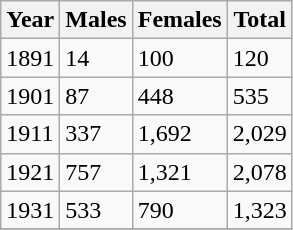<table class="wikitable" style="float:left; margin-right: 1em;">
<tr>
<th>Year</th>
<th>Males</th>
<th>Females</th>
<th>Total</th>
</tr>
<tr>
<td>1891</td>
<td>14</td>
<td>100</td>
<td>120</td>
</tr>
<tr>
<td>1901</td>
<td>87</td>
<td>448</td>
<td>535</td>
</tr>
<tr>
<td>1911</td>
<td>337</td>
<td>1,692</td>
<td>2,029</td>
</tr>
<tr>
<td>1921</td>
<td>757</td>
<td>1,321</td>
<td>2,078</td>
</tr>
<tr>
<td>1931</td>
<td>533</td>
<td>790</td>
<td>1,323</td>
</tr>
<tr>
</tr>
</table>
